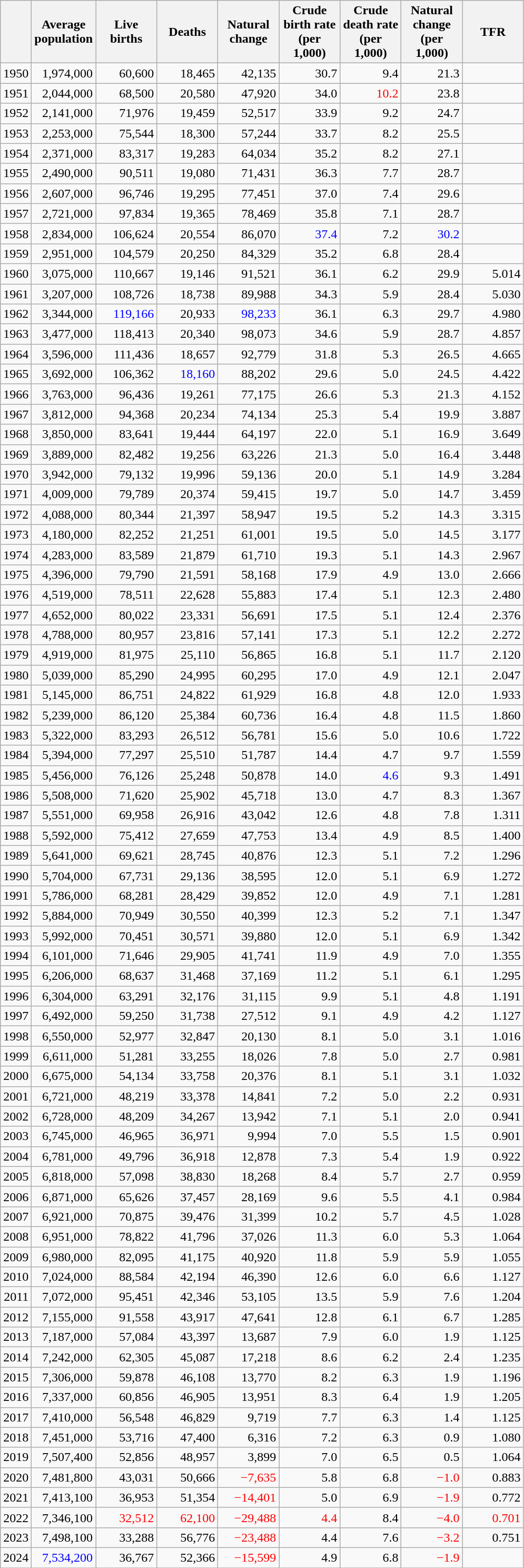<table class="wikitable sortable" style="text-align: right;">
<tr>
<th></th>
<th width="70pt">Average population</th>
<th width="70pt">Live births</th>
<th width="70pt">Deaths</th>
<th width="70pt">Natural change</th>
<th width="70pt">Crude birth rate (per 1,000)</th>
<th width="70pt">Crude death rate (per 1,000)</th>
<th width="70pt">Natural change (per 1,000)</th>
<th width="70pt">TFR</th>
</tr>
<tr>
<td>1950</td>
<td>1,974,000</td>
<td>60,600</td>
<td>18,465</td>
<td>42,135</td>
<td>30.7</td>
<td>9.4</td>
<td>21.3</td>
<td></td>
</tr>
<tr>
<td>1951</td>
<td>2,044,000</td>
<td>68,500</td>
<td>20,580</td>
<td>47,920</td>
<td>34.0</td>
<td style="color: red">10.2</td>
<td>23.8</td>
<td></td>
</tr>
<tr>
<td>1952</td>
<td>2,141,000</td>
<td>71,976</td>
<td>19,459</td>
<td>52,517</td>
<td>33.9</td>
<td>9.2</td>
<td>24.7</td>
<td></td>
</tr>
<tr>
<td>1953</td>
<td>2,253,000</td>
<td>75,544</td>
<td>18,300</td>
<td>57,244</td>
<td>33.7</td>
<td>8.2</td>
<td>25.5</td>
<td></td>
</tr>
<tr>
<td>1954</td>
<td>2,371,000</td>
<td>83,317</td>
<td>19,283</td>
<td>64,034</td>
<td>35.2</td>
<td>8.2</td>
<td>27.1</td>
<td></td>
</tr>
<tr>
<td>1955</td>
<td>2,490,000</td>
<td>90,511</td>
<td>19,080</td>
<td>71,431</td>
<td>36.3</td>
<td>7.7</td>
<td>28.7</td>
<td></td>
</tr>
<tr>
<td>1956</td>
<td>2,607,000</td>
<td>96,746</td>
<td>19,295</td>
<td>77,451</td>
<td>37.0</td>
<td>7.4</td>
<td>29.6</td>
<td></td>
</tr>
<tr>
<td>1957</td>
<td>2,721,000</td>
<td>97,834</td>
<td>19,365</td>
<td>78,469</td>
<td>35.8</td>
<td>7.1</td>
<td>28.7</td>
<td></td>
</tr>
<tr>
<td>1958</td>
<td>2,834,000</td>
<td>106,624</td>
<td>20,554</td>
<td>86,070</td>
<td style="color: blue">37.4</td>
<td>7.2</td>
<td style="color: blue">30.2</td>
<td></td>
</tr>
<tr>
<td>1959</td>
<td>2,951,000</td>
<td>104,579</td>
<td>20,250</td>
<td>84,329</td>
<td>35.2</td>
<td>6.8</td>
<td>28.4</td>
<td></td>
</tr>
<tr>
<td>1960</td>
<td>3,075,000</td>
<td>110,667</td>
<td>19,146</td>
<td>91,521</td>
<td>36.1</td>
<td>6.2</td>
<td>29.9</td>
<td><span>5.014</span></td>
</tr>
<tr>
<td>1961</td>
<td>3,207,000</td>
<td>108,726</td>
<td>18,738</td>
<td>89,988</td>
<td>34.3</td>
<td>5.9</td>
<td>28.4</td>
<td><span>5.030</span></td>
</tr>
<tr>
<td>1962</td>
<td>3,344,000</td>
<td style="color: blue">119,166</td>
<td>20,933</td>
<td style="text-align:right; color:blue;">98,233</td>
<td>36.1</td>
<td>6.3</td>
<td>29.7</td>
<td><span>4.980</span></td>
</tr>
<tr>
<td>1963</td>
<td>3,477,000</td>
<td>118,413</td>
<td>20,340</td>
<td>98,073</td>
<td>34.6</td>
<td>5.9</td>
<td>28.7</td>
<td><span>4.857</span></td>
</tr>
<tr>
<td>1964</td>
<td>3,596,000</td>
<td>111,436</td>
<td>18,657</td>
<td>92,779</td>
<td>31.8</td>
<td>5.3</td>
<td>26.5</td>
<td><span>4.665</span></td>
</tr>
<tr>
<td>1965</td>
<td>3,692,000</td>
<td>106,362</td>
<td style="color: blue">18,160</td>
<td>88,202</td>
<td>29.6</td>
<td>5.0</td>
<td>24.5</td>
<td><span>4.422</span></td>
</tr>
<tr>
<td>1966</td>
<td>3,763,000</td>
<td>96,436</td>
<td>19,261</td>
<td>77,175</td>
<td>26.6</td>
<td>5.3</td>
<td>21.3</td>
<td><span>4.152</span></td>
</tr>
<tr>
<td>1967</td>
<td>3,812,000</td>
<td>94,368</td>
<td>20,234</td>
<td>74,134</td>
<td>25.3</td>
<td>5.4</td>
<td>19.9</td>
<td><span>3.887</span></td>
</tr>
<tr>
<td>1968</td>
<td>3,850,000</td>
<td>83,641</td>
<td>19,444</td>
<td>64,197</td>
<td>22.0</td>
<td>5.1</td>
<td>16.9</td>
<td><span>3.649</span></td>
</tr>
<tr>
<td>1969</td>
<td>3,889,000</td>
<td>82,482</td>
<td>19,256</td>
<td>63,226</td>
<td>21.3</td>
<td>5.0</td>
<td>16.4</td>
<td><span>3.448</span></td>
</tr>
<tr>
<td>1970</td>
<td>3,942,000</td>
<td>79,132</td>
<td>19,996</td>
<td>59,136</td>
<td>20.0</td>
<td>5.1</td>
<td>14.9</td>
<td><span>3.284</span></td>
</tr>
<tr>
<td>1971</td>
<td>4,009,000</td>
<td>79,789</td>
<td>20,374</td>
<td>59,415</td>
<td>19.7</td>
<td>5.0</td>
<td>14.7</td>
<td><span>3.459</span></td>
</tr>
<tr>
<td>1972</td>
<td>4,088,000</td>
<td>80,344</td>
<td>21,397</td>
<td>58,947</td>
<td>19.5</td>
<td>5.2</td>
<td>14.3</td>
<td><span>3.315</span></td>
</tr>
<tr>
<td>1973</td>
<td>4,180,000</td>
<td>82,252</td>
<td>21,251</td>
<td>61,001</td>
<td>19.5</td>
<td>5.0</td>
<td>14.5</td>
<td><span>3.177</span></td>
</tr>
<tr>
<td>1974</td>
<td>4,283,000</td>
<td>83,589</td>
<td>21,879</td>
<td>61,710</td>
<td>19.3</td>
<td>5.1</td>
<td>14.3</td>
<td><span>2.967</span></td>
</tr>
<tr>
<td>1975</td>
<td>4,396,000</td>
<td>79,790</td>
<td>21,591</td>
<td>58,168</td>
<td>17.9</td>
<td>4.9</td>
<td>13.0</td>
<td><span>2.666</span></td>
</tr>
<tr>
<td>1976</td>
<td>4,519,000</td>
<td>78,511</td>
<td>22,628</td>
<td>55,883</td>
<td>17.4</td>
<td>5.1</td>
<td>12.3</td>
<td><span>2.480</span></td>
</tr>
<tr>
<td>1977</td>
<td>4,652,000</td>
<td>80,022</td>
<td>23,331</td>
<td>56,691</td>
<td>17.5</td>
<td>5.1</td>
<td>12.4</td>
<td><span>2.376</span></td>
</tr>
<tr>
<td>1978</td>
<td>4,788,000</td>
<td>80,957</td>
<td>23,816</td>
<td>57,141</td>
<td>17.3</td>
<td>5.1</td>
<td>12.2</td>
<td><span>2.272</span></td>
</tr>
<tr>
<td>1979</td>
<td>4,919,000</td>
<td>81,975</td>
<td>25,110</td>
<td>56,865</td>
<td>16.8</td>
<td>5.1</td>
<td>11.7</td>
<td><span>2.120</span></td>
</tr>
<tr>
<td>1980</td>
<td>5,039,000</td>
<td>85,290</td>
<td>24,995</td>
<td>60,295</td>
<td>17.0</td>
<td>4.9</td>
<td>12.1</td>
<td>2.047</td>
</tr>
<tr>
<td>1981</td>
<td>5,145,000</td>
<td>86,751</td>
<td>24,822</td>
<td>61,929</td>
<td>16.8</td>
<td>4.8</td>
<td>12.0</td>
<td>1.933</td>
</tr>
<tr>
<td>1982</td>
<td>5,239,000</td>
<td>86,120</td>
<td>25,384</td>
<td>60,736</td>
<td>16.4</td>
<td>4.8</td>
<td>11.5</td>
<td>1.860</td>
</tr>
<tr>
<td>1983</td>
<td>5,322,000</td>
<td>83,293</td>
<td>26,512</td>
<td>56,781</td>
<td>15.6</td>
<td>5.0</td>
<td>10.6</td>
<td>1.722</td>
</tr>
<tr>
<td>1984</td>
<td>5,394,000</td>
<td>77,297</td>
<td>25,510</td>
<td>51,787</td>
<td>14.4</td>
<td>4.7</td>
<td>9.7</td>
<td>1.559</td>
</tr>
<tr>
<td>1985</td>
<td>5,456,000</td>
<td>76,126</td>
<td>25,248</td>
<td>50,878</td>
<td>14.0</td>
<td style="color: blue">4.6</td>
<td>9.3</td>
<td>1.491</td>
</tr>
<tr>
<td>1986</td>
<td>5,508,000</td>
<td>71,620</td>
<td>25,902</td>
<td>45,718</td>
<td>13.0</td>
<td>4.7</td>
<td>8.3</td>
<td>1.367</td>
</tr>
<tr>
<td>1987</td>
<td>5,551,000</td>
<td>69,958</td>
<td>26,916</td>
<td>43,042</td>
<td>12.6</td>
<td>4.8</td>
<td>7.8</td>
<td>1.311</td>
</tr>
<tr>
<td>1988</td>
<td>5,592,000</td>
<td>75,412</td>
<td>27,659</td>
<td>47,753</td>
<td>13.4</td>
<td>4.9</td>
<td>8.5</td>
<td>1.400</td>
</tr>
<tr>
<td>1989</td>
<td>5,641,000</td>
<td>69,621</td>
<td>28,745</td>
<td>40,876</td>
<td>12.3</td>
<td>5.1</td>
<td>7.2</td>
<td>1.296</td>
</tr>
<tr>
<td>1990</td>
<td>5,704,000</td>
<td>67,731</td>
<td>29,136</td>
<td>38,595</td>
<td>12.0</td>
<td>5.1</td>
<td>6.9</td>
<td>1.272</td>
</tr>
<tr>
<td>1991</td>
<td>5,786,000</td>
<td>68,281</td>
<td>28,429</td>
<td>39,852</td>
<td>12.0</td>
<td>4.9</td>
<td>7.1</td>
<td>1.281</td>
</tr>
<tr>
<td>1992</td>
<td>5,884,000</td>
<td>70,949</td>
<td>30,550</td>
<td>40,399</td>
<td>12.3</td>
<td>5.2</td>
<td>7.1</td>
<td>1.347</td>
</tr>
<tr>
<td>1993</td>
<td>5,992,000</td>
<td>70,451</td>
<td>30,571</td>
<td>39,880</td>
<td>12.0</td>
<td>5.1</td>
<td>6.9</td>
<td>1.342</td>
</tr>
<tr>
<td>1994</td>
<td>6,101,000</td>
<td>71,646</td>
<td>29,905</td>
<td>41,741</td>
<td>11.9</td>
<td>4.9</td>
<td>7.0</td>
<td>1.355</td>
</tr>
<tr>
<td>1995</td>
<td>6,206,000</td>
<td>68,637</td>
<td>31,468</td>
<td>37,169</td>
<td>11.2</td>
<td>5.1</td>
<td>6.1</td>
<td>1.295</td>
</tr>
<tr>
<td>1996</td>
<td>6,304,000</td>
<td>63,291</td>
<td>32,176</td>
<td>31,115</td>
<td>9.9</td>
<td>5.1</td>
<td>4.8</td>
<td>1.191</td>
</tr>
<tr>
<td>1997</td>
<td>6,492,000</td>
<td>59,250</td>
<td>31,738</td>
<td>27,512</td>
<td>9.1</td>
<td>4.9</td>
<td>4.2</td>
<td>1.127</td>
</tr>
<tr>
<td>1998</td>
<td>6,550,000</td>
<td>52,977</td>
<td>32,847</td>
<td>20,130</td>
<td>8.1</td>
<td>5.0</td>
<td>3.1</td>
<td>1.016</td>
</tr>
<tr>
<td>1999</td>
<td>6,611,000</td>
<td>51,281</td>
<td>33,255</td>
<td>18,026</td>
<td>7.8</td>
<td>5.0</td>
<td>2.7</td>
<td>0.981</td>
</tr>
<tr>
<td>2000</td>
<td>6,675,000</td>
<td>54,134</td>
<td>33,758</td>
<td>20,376</td>
<td>8.1</td>
<td>5.1</td>
<td>3.1</td>
<td>1.032</td>
</tr>
<tr>
<td>2001</td>
<td>6,721,000</td>
<td>48,219</td>
<td>33,378</td>
<td>14,841</td>
<td>7.2</td>
<td>5.0</td>
<td>2.2</td>
<td>0.931</td>
</tr>
<tr>
<td>2002</td>
<td>6,728,000</td>
<td>48,209</td>
<td>34,267</td>
<td>13,942</td>
<td>7.1</td>
<td>5.1</td>
<td>2.0</td>
<td>0.941</td>
</tr>
<tr>
<td>2003</td>
<td>6,745,000</td>
<td>46,965</td>
<td>36,971</td>
<td>9,994</td>
<td>7.0</td>
<td>5.5</td>
<td>1.5</td>
<td>0.901</td>
</tr>
<tr>
<td>2004</td>
<td>6,781,000</td>
<td>49,796</td>
<td>36,918</td>
<td>12,878</td>
<td>7.3</td>
<td>5.4</td>
<td>1.9</td>
<td>0.922</td>
</tr>
<tr>
<td>2005</td>
<td>6,818,000</td>
<td>57,098</td>
<td>38,830</td>
<td>18,268</td>
<td>8.4</td>
<td>5.7</td>
<td>2.7</td>
<td>0.959</td>
</tr>
<tr>
<td>2006</td>
<td>6,871,000</td>
<td>65,626</td>
<td>37,457</td>
<td>28,169</td>
<td>9.6</td>
<td>5.5</td>
<td>4.1</td>
<td>0.984</td>
</tr>
<tr>
<td>2007</td>
<td>6,921,000</td>
<td>70,875</td>
<td>39,476</td>
<td>31,399</td>
<td>10.2</td>
<td>5.7</td>
<td>4.5</td>
<td>1.028</td>
</tr>
<tr>
<td>2008</td>
<td>6,951,000</td>
<td>78,822</td>
<td>41,796</td>
<td>37,026</td>
<td>11.3</td>
<td>6.0</td>
<td>5.3</td>
<td>1.064</td>
</tr>
<tr>
<td>2009</td>
<td>6,980,000</td>
<td>82,095</td>
<td>41,175</td>
<td>40,920</td>
<td>11.8</td>
<td>5.9</td>
<td>5.9</td>
<td>1.055</td>
</tr>
<tr>
<td>2010</td>
<td>7,024,000</td>
<td>88,584</td>
<td>42,194</td>
<td>46,390</td>
<td>12.6</td>
<td>6.0</td>
<td>6.6</td>
<td>1.127</td>
</tr>
<tr>
<td>2011</td>
<td>7,072,000</td>
<td>95,451</td>
<td>42,346</td>
<td>53,105</td>
<td>13.5</td>
<td>5.9</td>
<td>7.6</td>
<td>1.204</td>
</tr>
<tr>
<td>2012</td>
<td>7,155,000</td>
<td>91,558</td>
<td>43,917</td>
<td>47,641</td>
<td>12.8</td>
<td>6.1</td>
<td>6.7</td>
<td>1.285</td>
</tr>
<tr>
<td>2013</td>
<td>7,187,000</td>
<td>57,084</td>
<td>43,397</td>
<td>13,687</td>
<td>7.9</td>
<td>6.0</td>
<td>1.9</td>
<td>1.125</td>
</tr>
<tr>
<td>2014</td>
<td>7,242,000</td>
<td>62,305</td>
<td>45,087</td>
<td>17,218</td>
<td>8.6</td>
<td>6.2</td>
<td>2.4</td>
<td>1.235</td>
</tr>
<tr>
<td>2015</td>
<td>7,306,000</td>
<td>59,878</td>
<td>46,108</td>
<td>13,770</td>
<td>8.2</td>
<td>6.3</td>
<td>1.9</td>
<td>1.196</td>
</tr>
<tr>
<td>2016</td>
<td>7,337,000</td>
<td>60,856</td>
<td>46,905</td>
<td>13,951</td>
<td>8.3</td>
<td>6.4</td>
<td>1.9</td>
<td>1.205</td>
</tr>
<tr>
<td>2017</td>
<td>7,410,000</td>
<td>56,548</td>
<td>46,829</td>
<td>9,719</td>
<td>7.7</td>
<td>6.3</td>
<td>1.4</td>
<td>1.125</td>
</tr>
<tr>
<td>2018</td>
<td>7,451,000</td>
<td>53,716</td>
<td>47,400</td>
<td>6,316</td>
<td>7.2</td>
<td>6.3</td>
<td>0.9</td>
<td>1.080</td>
</tr>
<tr>
<td>2019</td>
<td>7,507,400</td>
<td>52,856</td>
<td>48,957</td>
<td>3,899</td>
<td>7.0</td>
<td>6.5</td>
<td>0.5</td>
<td>1.064</td>
</tr>
<tr>
<td>2020</td>
<td>7,481,800</td>
<td>43,031</td>
<td>50,666</td>
<td style="color: red">−7,635</td>
<td>5.8</td>
<td>6.8</td>
<td style="color: red">−1.0</td>
<td>0.883</td>
</tr>
<tr>
<td>2021</td>
<td>7,413,100</td>
<td>36,953</td>
<td>51,354</td>
<td style="color: red">−14,401</td>
<td>5.0</td>
<td>6.9</td>
<td style="color: red">−1.9</td>
<td>0.772</td>
</tr>
<tr>
<td>2022</td>
<td>7,346,100</td>
<td style="color: red">32,512</td>
<td style="color: red">62,100</td>
<td style="color: red">−29,488</td>
<td style="color: red">4.4</td>
<td>8.4</td>
<td style="color: red">−4.0</td>
<td style="color: red">0.701</td>
</tr>
<tr>
<td>2023</td>
<td>7,498,100</td>
<td>33,288</td>
<td>56,776</td>
<td style="color: red">−23,488</td>
<td>4.4</td>
<td>7.6</td>
<td style="color: red">−3.2</td>
<td>0.751</td>
</tr>
<tr>
<td>2024</td>
<td style="color: blue">7,534,200</td>
<td>36,767</td>
<td>52,366</td>
<td style="color: red">−15,599</td>
<td>4.9</td>
<td>6.8</td>
<td style="color: red">−1.9</td>
<td></td>
</tr>
<tr>
</tr>
</table>
